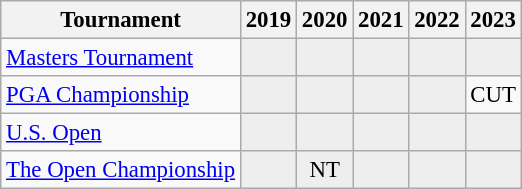<table class="wikitable" style="font-size:95%;text-align:center;">
<tr>
<th>Tournament</th>
<th>2019</th>
<th>2020</th>
<th>2021</th>
<th>2022</th>
<th>2023</th>
</tr>
<tr>
<td align=left><a href='#'>Masters Tournament</a></td>
<td style="background:#eeeeee;"></td>
<td style="background:#eeeeee;"></td>
<td style="background:#eeeeee;"></td>
<td style="background:#eeeeee;"></td>
<td style="background:#eeeeee;"></td>
</tr>
<tr>
<td align=left><a href='#'>PGA Championship</a></td>
<td style="background:#eeeeee;"></td>
<td style="background:#eeeeee;"></td>
<td style="background:#eeeeee;"></td>
<td style="background:#eeeeee;"></td>
<td>CUT</td>
</tr>
<tr>
<td align=left><a href='#'>U.S. Open</a></td>
<td style="background:#eeeeee;"></td>
<td style="background:#eeeeee;"></td>
<td style="background:#eeeeee;"></td>
<td style="background:#eeeeee;"></td>
<td style="background:#eeeeee;"></td>
</tr>
<tr>
<td align=left><a href='#'>The Open Championship</a></td>
<td style="background:#eeeeee;"></td>
<td style="background:#eeeeee;">NT</td>
<td style="background:#eeeeee;"></td>
<td style="background:#eeeeee;"></td>
<td style="background:#eeeeee;"></td>
</tr>
</table>
